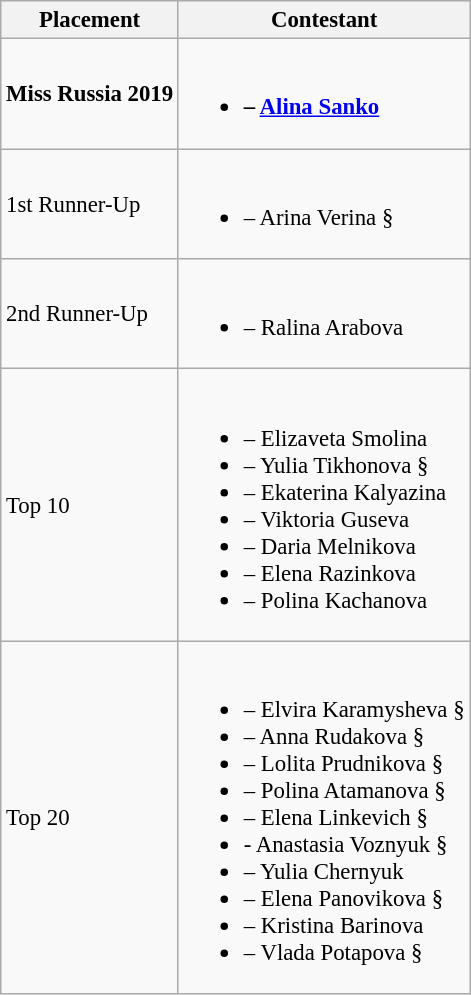<table class="wikitable sortable" style="font-size:95%;">
<tr>
<th>Placement</th>
<th>Contestant</th>
</tr>
<tr>
<td><strong>Miss Russia 2019</strong></td>
<td><br><ul><li><strong> – <a href='#'>Alina Sanko</a></strong></li></ul></td>
</tr>
<tr>
<td>1st Runner-Up</td>
<td><br><ul><li> – Arina Verina §</li></ul></td>
</tr>
<tr>
<td>2nd Runner-Up</td>
<td><br><ul><li> – Ralina Arabova</li></ul></td>
</tr>
<tr>
<td>Top 10</td>
<td><br><ul><li> – Elizaveta Smolina</li><li> – Yulia Tikhonova §</li><li> – Ekaterina Kalyazina</li><li> – Viktoria Guseva</li><li> – Daria Melnikova</li><li> – Elena Razinkova</li><li> – Polina Kachanova</li></ul></td>
</tr>
<tr>
<td>Top 20</td>
<td><br><ul><li> – Elvira Karamysheva §</li><li> – Anna Rudakova §</li><li> – Lolita Prudnikova §</li><li> – Polina Atamanova §</li><li> – Elena Linkevich §</li><li> - Anastasia Voznyuk §</li><li> – Yulia Chernyuk</li><li> – Elena Panovikova §</li><li> – Kristina Barinova</li><li> – Vlada Potapova §</li></ul></td>
</tr>
</table>
